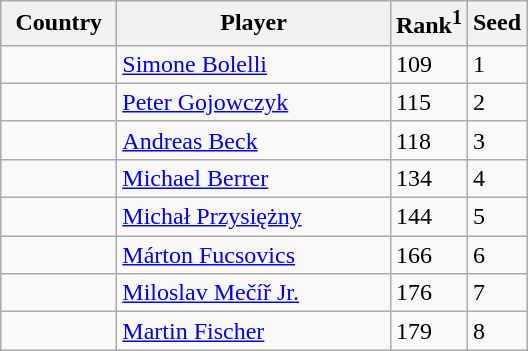<table class="sortable wikitable">
<tr>
<th width="70">Country</th>
<th width="175">Player</th>
<th>Rank<sup>1</sup></th>
<th>Seed</th>
</tr>
<tr>
<td></td>
<td><a href='#'>Simone Bolelli</a></td>
<td>109</td>
<td>1</td>
</tr>
<tr>
<td></td>
<td><a href='#'>Peter Gojowczyk</a></td>
<td>115</td>
<td>2</td>
</tr>
<tr>
<td></td>
<td><a href='#'>Andreas Beck</a></td>
<td>118</td>
<td>3</td>
</tr>
<tr>
<td></td>
<td><a href='#'>Michael Berrer</a></td>
<td>134</td>
<td>4</td>
</tr>
<tr>
<td></td>
<td><a href='#'>Michał Przysiężny</a></td>
<td>144</td>
<td>5</td>
</tr>
<tr>
<td></td>
<td><a href='#'>Márton Fucsovics</a></td>
<td>166</td>
<td>6</td>
</tr>
<tr>
<td></td>
<td><a href='#'>Miloslav Mečíř Jr.</a></td>
<td>176</td>
<td>7</td>
</tr>
<tr>
<td></td>
<td><a href='#'>Martin Fischer</a></td>
<td>179</td>
<td>8</td>
</tr>
</table>
